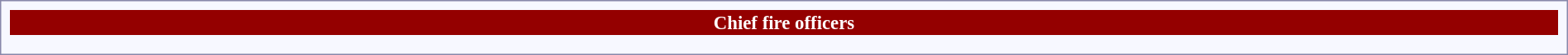<table style="border:1px solid #8888aa; background-color:#f7f8ff; padding:5px; font-size:95%; margin: 0px 12px 12px 0px; width: 100%;">
<tr style="background-color:#CCCCCC; width: 100%">
<th colspan="7" style="background:#940000; color: white;">Chief fire officers</th>
</tr>
<tr style="text-align:center;">
<td rowspan="2"></td>
<td></td>
<td></td>
<td></td>
<td></td>
<td></td>
<td></td>
</tr>
<tr style="text-align:center;">
<th></th>
<th></th>
<th></th>
<th></th>
<th></th>
<th></th>
</tr>
</table>
